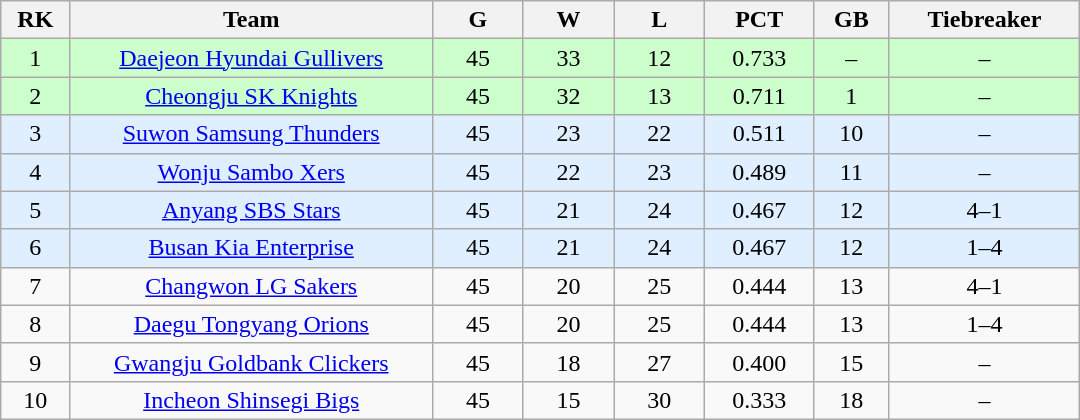<table class="wikitable" width="57%" style="text-align:center;">
<tr>
<th width=3%>RK</th>
<th width=20%>Team</th>
<th width=5%>G</th>
<th width=5%>W</th>
<th width=5%>L</th>
<th width=6%>PCT</th>
<th width=4%>GB</th>
<th width=9%>Tiebreaker</th>
</tr>
<tr align=center; bgcolor=#ccffcc>
<td>1</td>
<td><a href='#'>Daejeon Hyundai Gullivers</a></td>
<td>45</td>
<td>33</td>
<td>12</td>
<td>0.733</td>
<td>–</td>
<td>–</td>
</tr>
<tr align=center; bgcolor=#ccffcc>
<td>2</td>
<td><a href='#'>Cheongju SK Knights</a></td>
<td>45</td>
<td>32</td>
<td>13</td>
<td>0.711</td>
<td>1</td>
<td>–</td>
</tr>
<tr align=center; bgcolor=#dfefff>
<td>3</td>
<td><a href='#'>Suwon Samsung Thunders</a></td>
<td>45</td>
<td>23</td>
<td>22</td>
<td>0.511</td>
<td>10</td>
<td>–</td>
</tr>
<tr align=center; bgcolor=#dfefff>
<td>4</td>
<td><a href='#'>Wonju Sambo Xers</a></td>
<td>45</td>
<td>22</td>
<td>23</td>
<td>0.489</td>
<td>11</td>
<td>–</td>
</tr>
<tr align=center; bgcolor=#dfefff>
<td>5</td>
<td><a href='#'>Anyang SBS Stars</a></td>
<td>45</td>
<td>21</td>
<td>24</td>
<td>0.467</td>
<td>12</td>
<td>4–1</td>
</tr>
<tr align=center; bgcolor=#dfefff>
<td>6</td>
<td><a href='#'>Busan Kia Enterprise</a></td>
<td>45</td>
<td>21</td>
<td>24</td>
<td>0.467</td>
<td>12</td>
<td>1–4</td>
</tr>
<tr align=center>
<td>7</td>
<td><a href='#'>Changwon LG Sakers</a></td>
<td>45</td>
<td>20</td>
<td>25</td>
<td>0.444</td>
<td>13</td>
<td>4–1</td>
</tr>
<tr align=center>
<td>8</td>
<td><a href='#'>Daegu Tongyang Orions</a></td>
<td>45</td>
<td>20</td>
<td>25</td>
<td>0.444</td>
<td>13</td>
<td>1–4</td>
</tr>
<tr align=center>
<td>9</td>
<td><a href='#'>Gwangju Goldbank Clickers</a></td>
<td>45</td>
<td>18</td>
<td>27</td>
<td>0.400</td>
<td>15</td>
<td>–</td>
</tr>
<tr align=center>
<td>10</td>
<td><a href='#'>Incheon Shinsegi Bigs</a></td>
<td>45</td>
<td>15</td>
<td>30</td>
<td>0.333</td>
<td>18</td>
<td>–</td>
</tr>
</table>
